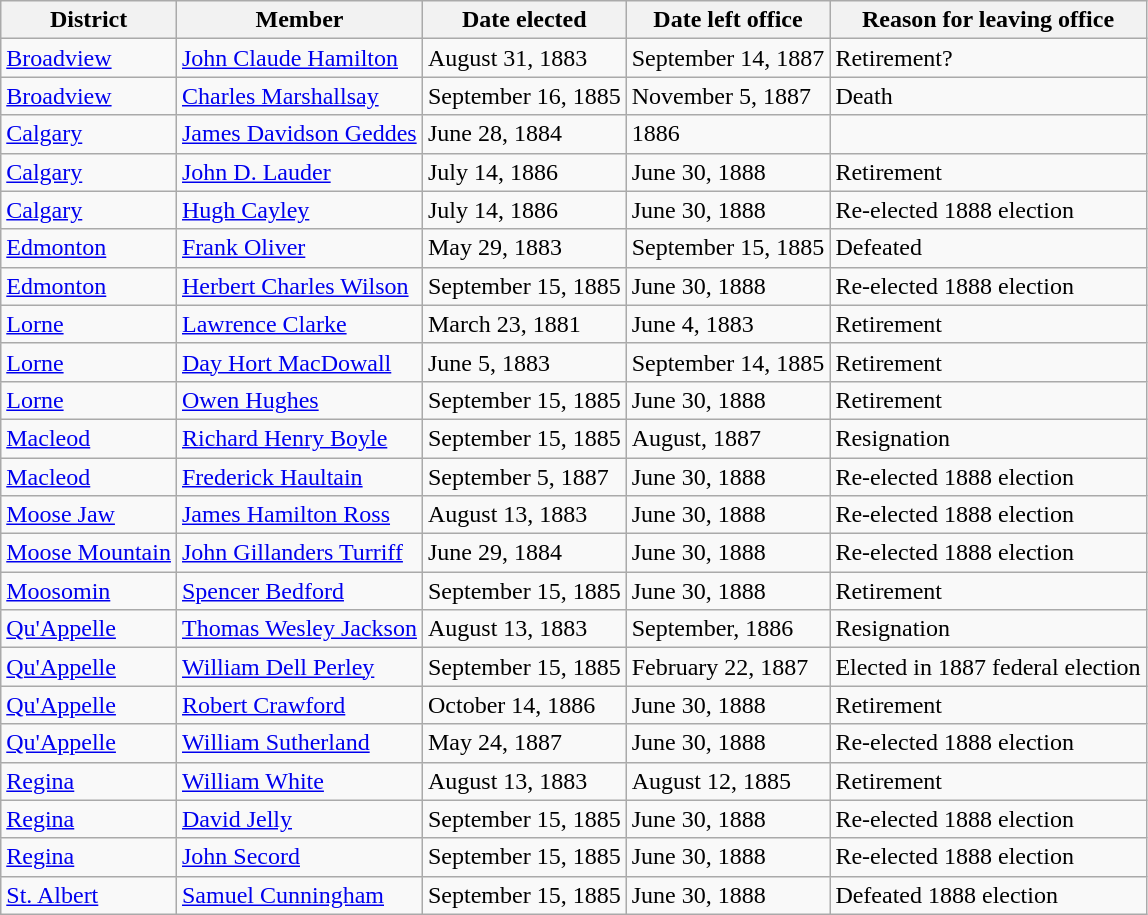<table class="wikitable sortable">
<tr>
<th>District</th>
<th>Member</th>
<th>Date elected</th>
<th>Date left office</th>
<th>Reason for leaving office</th>
</tr>
<tr>
<td><a href='#'>Broadview</a></td>
<td><a href='#'>John Claude Hamilton</a></td>
<td>August 31, 1883</td>
<td>September 14, 1887</td>
<td>Retirement?</td>
</tr>
<tr>
<td><a href='#'>Broadview</a></td>
<td><a href='#'>Charles Marshallsay</a></td>
<td>September 16, 1885</td>
<td>November 5, 1887</td>
<td>Death</td>
</tr>
<tr>
<td><a href='#'>Calgary</a></td>
<td><a href='#'>James Davidson Geddes</a></td>
<td>June 28, 1884</td>
<td>1886</td>
<td></td>
</tr>
<tr>
<td><a href='#'>Calgary</a></td>
<td><a href='#'>John D. Lauder</a></td>
<td>July 14, 1886</td>
<td>June 30, 1888</td>
<td>Retirement</td>
</tr>
<tr>
<td><a href='#'>Calgary</a></td>
<td><a href='#'>Hugh Cayley</a></td>
<td>July 14, 1886</td>
<td>June 30, 1888</td>
<td>Re-elected 1888 election</td>
</tr>
<tr>
<td><a href='#'>Edmonton</a></td>
<td><a href='#'>Frank Oliver</a></td>
<td>May 29, 1883 <br></td>
<td>September 15, 1885</td>
<td>Defeated</td>
</tr>
<tr>
<td><a href='#'>Edmonton</a></td>
<td><a href='#'>Herbert Charles Wilson</a></td>
<td>September 15, 1885</td>
<td>June 30, 1888</td>
<td>Re-elected 1888 election</td>
</tr>
<tr>
<td><a href='#'>Lorne</a></td>
<td><a href='#'>Lawrence Clarke</a></td>
<td>March 23, 1881</td>
<td>June 4, 1883</td>
<td>Retirement</td>
</tr>
<tr>
<td><a href='#'>Lorne</a></td>
<td><a href='#'>Day Hort MacDowall</a></td>
<td>June 5, 1883</td>
<td>September 14, 1885</td>
<td>Retirement</td>
</tr>
<tr>
<td><a href='#'>Lorne</a></td>
<td><a href='#'>Owen Hughes</a></td>
<td>September 15, 1885</td>
<td>June 30, 1888</td>
<td>Retirement</td>
</tr>
<tr>
<td><a href='#'>Macleod</a></td>
<td><a href='#'>Richard Henry Boyle</a></td>
<td>September 15, 1885</td>
<td>August, 1887</td>
<td>Resignation</td>
</tr>
<tr>
<td><a href='#'>Macleod</a></td>
<td><a href='#'>Frederick Haultain</a></td>
<td>September 5, 1887</td>
<td>June 30, 1888</td>
<td>Re-elected 1888 election</td>
</tr>
<tr>
<td><a href='#'>Moose Jaw</a></td>
<td><a href='#'>James Hamilton Ross</a></td>
<td>August 13, 1883</td>
<td>June 30, 1888</td>
<td>Re-elected 1888 election</td>
</tr>
<tr>
<td><a href='#'>Moose Mountain</a></td>
<td><a href='#'>John Gillanders Turriff</a></td>
<td>June 29, 1884</td>
<td>June 30, 1888</td>
<td>Re-elected 1888 election</td>
</tr>
<tr>
<td><a href='#'>Moosomin</a></td>
<td><a href='#'>Spencer Bedford</a></td>
<td>September 15, 1885</td>
<td>June 30, 1888</td>
<td>Retirement</td>
</tr>
<tr>
<td><a href='#'>Qu'Appelle</a></td>
<td><a href='#'>Thomas Wesley Jackson</a></td>
<td>August 13, 1883</td>
<td>September, 1886</td>
<td>Resignation</td>
</tr>
<tr>
<td><a href='#'>Qu'Appelle</a></td>
<td><a href='#'>William Dell Perley</a></td>
<td>September 15, 1885</td>
<td>February 22, 1887</td>
<td>Elected in 1887 federal election</td>
</tr>
<tr>
<td><a href='#'>Qu'Appelle</a></td>
<td><a href='#'>Robert Crawford</a></td>
<td>October 14, 1886</td>
<td>June 30, 1888</td>
<td>Retirement</td>
</tr>
<tr>
<td><a href='#'>Qu'Appelle</a></td>
<td><a href='#'>William Sutherland</a></td>
<td>May 24, 1887</td>
<td>June 30, 1888</td>
<td>Re-elected 1888 election</td>
</tr>
<tr>
<td><a href='#'>Regina</a></td>
<td><a href='#'>William White</a></td>
<td>August 13, 1883</td>
<td>August 12, 1885</td>
<td>Retirement</td>
</tr>
<tr>
<td><a href='#'>Regina</a></td>
<td><a href='#'>David Jelly</a></td>
<td>September 15, 1885</td>
<td>June 30, 1888</td>
<td>Re-elected 1888 election</td>
</tr>
<tr>
<td><a href='#'>Regina</a></td>
<td><a href='#'>John Secord</a></td>
<td>September 15, 1885</td>
<td>June 30, 1888</td>
<td>Re-elected 1888 election</td>
</tr>
<tr>
<td><a href='#'>St. Albert</a></td>
<td><a href='#'>Samuel Cunningham</a></td>
<td>September 15, 1885</td>
<td>June 30, 1888</td>
<td>Defeated 1888 election</td>
</tr>
</table>
